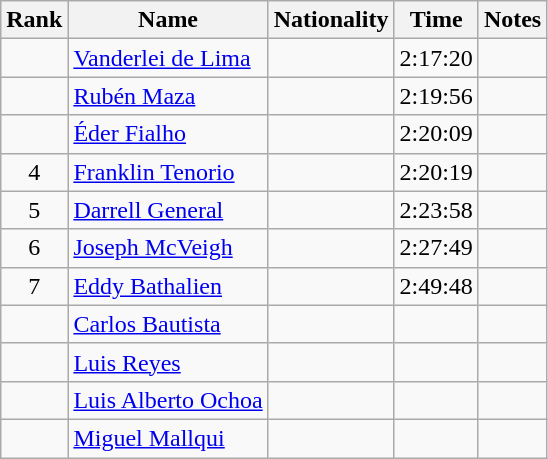<table class="wikitable sortable" style="text-align:center">
<tr>
<th>Rank</th>
<th>Name</th>
<th>Nationality</th>
<th>Time</th>
<th>Notes</th>
</tr>
<tr>
<td></td>
<td align=left><a href='#'>Vanderlei de Lima</a></td>
<td align=left></td>
<td>2:17:20</td>
<td></td>
</tr>
<tr>
<td></td>
<td align=left><a href='#'>Rubén Maza</a></td>
<td align=left></td>
<td>2:19:56</td>
<td></td>
</tr>
<tr>
<td></td>
<td align=left><a href='#'>Éder Fialho</a></td>
<td align=left></td>
<td>2:20:09</td>
<td></td>
</tr>
<tr>
<td>4</td>
<td align=left><a href='#'>Franklin Tenorio</a></td>
<td align=left></td>
<td>2:20:19</td>
<td></td>
</tr>
<tr>
<td>5</td>
<td align=left><a href='#'>Darrell General</a></td>
<td align=left></td>
<td>2:23:58</td>
<td></td>
</tr>
<tr>
<td>6</td>
<td align=left><a href='#'>Joseph McVeigh</a></td>
<td align=left></td>
<td>2:27:49</td>
<td></td>
</tr>
<tr>
<td>7</td>
<td align=left><a href='#'>Eddy Bathalien</a></td>
<td align=left></td>
<td>2:49:48</td>
<td></td>
</tr>
<tr>
<td></td>
<td align=left><a href='#'>Carlos Bautista</a></td>
<td align=left></td>
<td></td>
<td></td>
</tr>
<tr>
<td></td>
<td align=left><a href='#'>Luis Reyes</a></td>
<td align=left></td>
<td></td>
<td></td>
</tr>
<tr>
<td></td>
<td align=left><a href='#'>Luis Alberto Ochoa</a></td>
<td align=left></td>
<td></td>
<td></td>
</tr>
<tr>
<td></td>
<td align=left><a href='#'>Miguel Mallqui</a></td>
<td align=left></td>
<td></td>
<td></td>
</tr>
</table>
